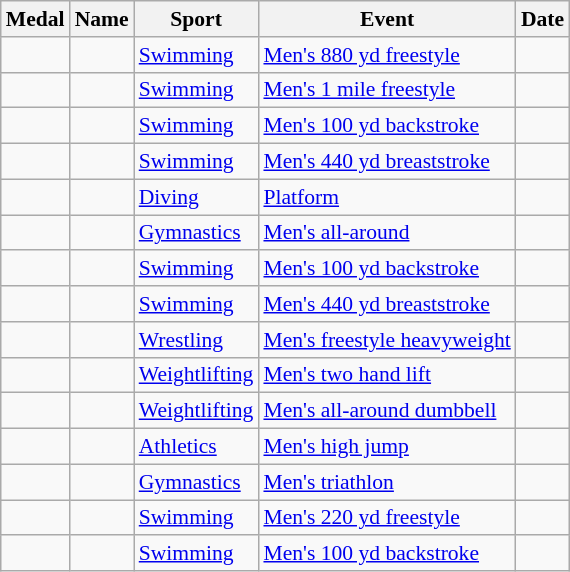<table class="wikitable sortable" style="font-size:90%">
<tr>
<th>Medal</th>
<th>Name</th>
<th>Sport</th>
<th>Event</th>
<th>Date</th>
</tr>
<tr>
<td></td>
<td></td>
<td><a href='#'>Swimming</a></td>
<td><a href='#'>Men's 880 yd freestyle</a></td>
<td></td>
</tr>
<tr>
<td></td>
<td></td>
<td><a href='#'>Swimming</a></td>
<td><a href='#'>Men's 1 mile freestyle</a></td>
<td></td>
</tr>
<tr>
<td></td>
<td></td>
<td><a href='#'>Swimming</a></td>
<td><a href='#'>Men's 100 yd backstroke</a></td>
<td></td>
</tr>
<tr>
<td></td>
<td></td>
<td><a href='#'>Swimming</a></td>
<td><a href='#'>Men's 440 yd breaststroke</a></td>
<td></td>
</tr>
<tr>
<td></td>
<td></td>
<td><a href='#'>Diving</a></td>
<td><a href='#'>Platform</a></td>
<td></td>
</tr>
<tr>
<td></td>
<td></td>
<td><a href='#'>Gymnastics</a></td>
<td><a href='#'>Men's all-around</a></td>
<td></td>
</tr>
<tr>
<td></td>
<td></td>
<td><a href='#'>Swimming</a></td>
<td><a href='#'>Men's 100 yd backstroke</a></td>
<td></td>
</tr>
<tr>
<td></td>
<td></td>
<td><a href='#'>Swimming</a></td>
<td><a href='#'>Men's 440 yd breaststroke</a></td>
<td></td>
</tr>
<tr>
<td></td>
<td></td>
<td><a href='#'>Wrestling</a></td>
<td><a href='#'>Men's freestyle heavyweight</a></td>
<td></td>
</tr>
<tr>
<td></td>
<td></td>
<td><a href='#'>Weightlifting</a></td>
<td><a href='#'>Men's two hand lift</a></td>
<td></td>
</tr>
<tr>
<td></td>
<td></td>
<td><a href='#'>Weightlifting</a></td>
<td><a href='#'>Men's all-around dumbbell</a></td>
<td></td>
</tr>
<tr>
<td></td>
<td></td>
<td><a href='#'>Athletics</a></td>
<td><a href='#'>Men's high jump</a></td>
<td></td>
</tr>
<tr>
<td></td>
<td></td>
<td><a href='#'>Gymnastics</a></td>
<td><a href='#'>Men's triathlon</a></td>
<td></td>
</tr>
<tr>
<td></td>
<td></td>
<td><a href='#'>Swimming</a></td>
<td><a href='#'>Men's 220 yd freestyle</a></td>
<td></td>
</tr>
<tr>
<td></td>
<td></td>
<td><a href='#'>Swimming</a></td>
<td><a href='#'>Men's 100 yd backstroke</a></td>
<td></td>
</tr>
</table>
